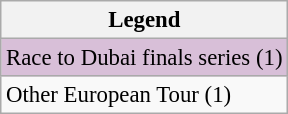<table class="wikitable" style="font-size:95%;">
<tr>
<th>Legend</th>
</tr>
<tr style="background:thistle;">
<td>Race to Dubai finals series (1)</td>
</tr>
<tr>
<td>Other European Tour (1)</td>
</tr>
</table>
